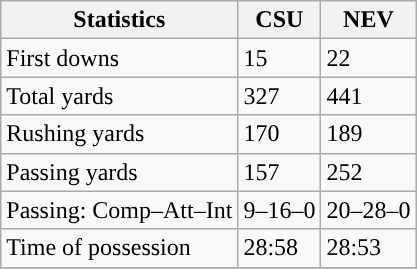<table class="wikitable" style="float: left;">
<tr>
<th>Statistics</th>
<th>CSU</th>
<th>NEV</th>
</tr>
<tr>
<td>First downs</td>
<td>15</td>
<td>22</td>
</tr>
<tr>
<td>Total yards</td>
<td>327</td>
<td>441</td>
</tr>
<tr>
<td>Rushing yards</td>
<td>170</td>
<td>189</td>
</tr>
<tr>
<td>Passing yards</td>
<td>157</td>
<td>252</td>
</tr>
<tr>
<td>Passing: Comp–Att–Int</td>
<td>9–16–0</td>
<td>20–28–0</td>
</tr>
<tr>
<td>Time of possession</td>
<td>28:58</td>
<td>28:53</td>
</tr>
<tr>
</tr>
</table>
